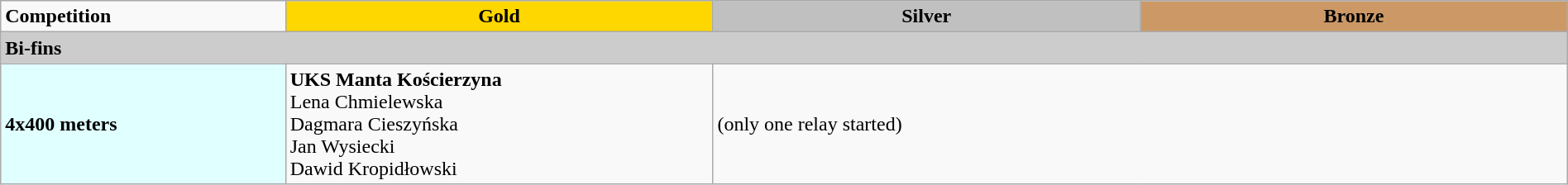<table class="wikitable" style="font-size:100%" width="100%">
<tr>
<td width="14%"><strong>Competition</strong></td>
<td align="center" bgcolor="gold" width="21%"><strong>Gold</strong></td>
<td align="center" bgcolor="silver" width="21%"><strong>Silver</strong></td>
<td align="center" bgcolor="CC9966" width="21%"><strong>Bronze</strong></td>
</tr>
<tr bgcolor="#cccccc">
<td colspan="4"><strong>Bi-fins</strong></td>
</tr>
<tr>
<td bgcolor="E0FFFF"><strong>4x400 meters</strong></td>
<td><strong>UKS Manta Kościerzyna</strong><br>Lena Chmielewska<br>Dagmara Cieszyńska<br>Jan Wysiecki<br>Dawid Kropidłowski</td>
<td colspan="2">(only one relay started)</td>
</tr>
</table>
